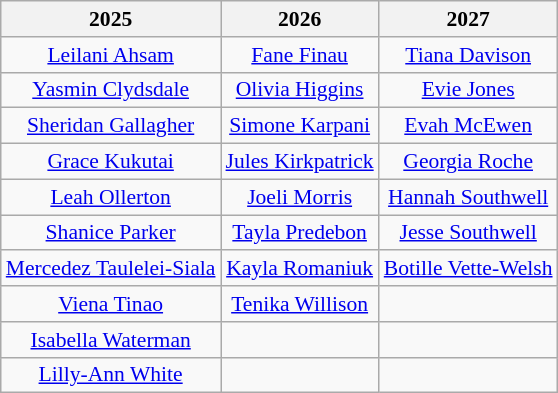<table class="wikitable" style="text-align: center; font-size:90%">
<tr>
<th>2025</th>
<th>2026</th>
<th>2027</th>
</tr>
<tr>
<td><a href='#'>Leilani Ahsam</a></td>
<td><a href='#'>Fane Finau</a></td>
<td><a href='#'>Tiana Davison</a></td>
</tr>
<tr>
<td><a href='#'>Yasmin Clydsdale</a></td>
<td><a href='#'>Olivia Higgins</a></td>
<td><a href='#'>Evie Jones</a></td>
</tr>
<tr>
<td><a href='#'>Sheridan Gallagher</a></td>
<td><a href='#'>Simone Karpani</a></td>
<td><a href='#'>Evah McEwen</a></td>
</tr>
<tr>
<td><a href='#'>Grace Kukutai</a></td>
<td><a href='#'>Jules Kirkpatrick</a></td>
<td><a href='#'>Georgia Roche</a></td>
</tr>
<tr>
<td><a href='#'>Leah Ollerton</a></td>
<td><a href='#'>Joeli Morris</a></td>
<td><a href='#'>Hannah Southwell</a></td>
</tr>
<tr>
<td><a href='#'>Shanice Parker</a></td>
<td><a href='#'>Tayla Predebon</a></td>
<td><a href='#'>Jesse Southwell</a></td>
</tr>
<tr>
<td><a href='#'>Mercedez Taulelei-Siala</a></td>
<td><a href='#'>Kayla Romaniuk</a></td>
<td><a href='#'>Botille Vette-Welsh</a></td>
</tr>
<tr>
<td><a href='#'>Viena Tinao</a></td>
<td><a href='#'>Tenika Willison</a></td>
<td></td>
</tr>
<tr>
<td><a href='#'>Isabella Waterman</a></td>
<td></td>
<td></td>
</tr>
<tr>
<td><a href='#'>Lilly-Ann White</a></td>
<td></td>
<td></td>
</tr>
</table>
